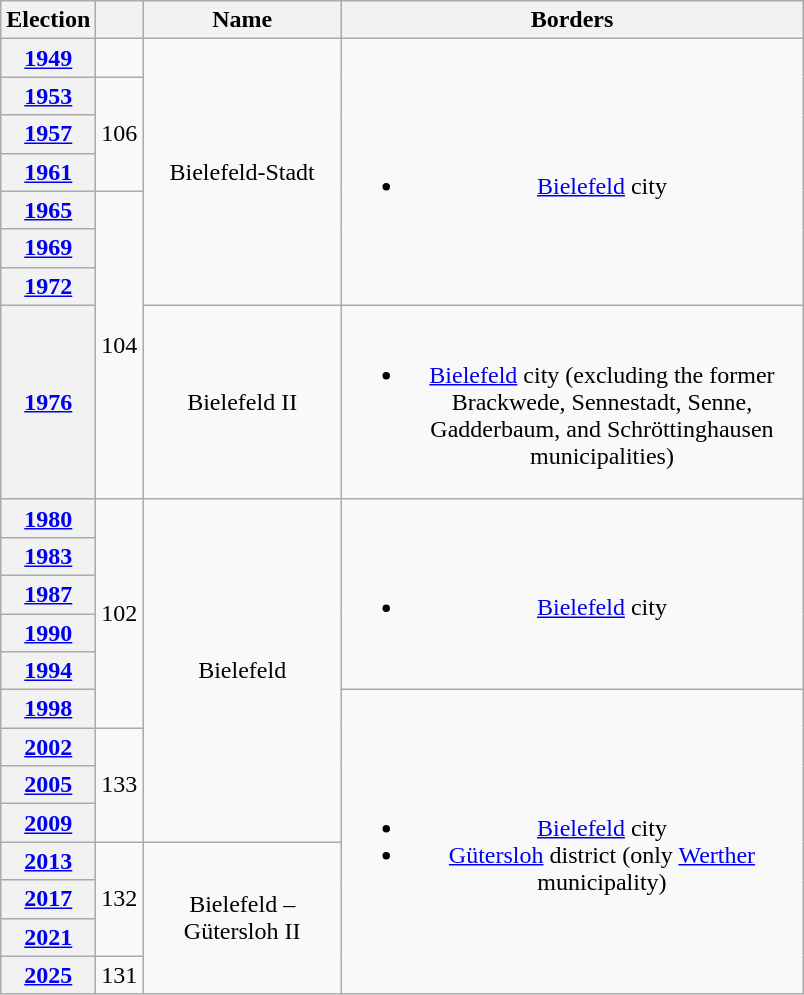<table class=wikitable style="text-align:center">
<tr>
<th>Election</th>
<th></th>
<th width=125px>Name</th>
<th width=300px>Borders</th>
</tr>
<tr>
<th><a href='#'>1949</a></th>
<td></td>
<td rowspan=7>Bielefeld-Stadt</td>
<td rowspan=7><br><ul><li><a href='#'>Bielefeld</a> city</li></ul></td>
</tr>
<tr>
<th><a href='#'>1953</a></th>
<td rowspan=3>106</td>
</tr>
<tr>
<th><a href='#'>1957</a></th>
</tr>
<tr>
<th><a href='#'>1961</a></th>
</tr>
<tr>
<th><a href='#'>1965</a></th>
<td rowspan=4>104</td>
</tr>
<tr>
<th><a href='#'>1969</a></th>
</tr>
<tr>
<th><a href='#'>1972</a></th>
</tr>
<tr>
<th><a href='#'>1976</a></th>
<td>Bielefeld II</td>
<td><br><ul><li><a href='#'>Bielefeld</a> city (excluding the former Brackwede, Sennestadt, Senne, Gadderbaum, and Schröttinghausen municipalities)</li></ul></td>
</tr>
<tr>
<th><a href='#'>1980</a></th>
<td rowspan=6>102</td>
<td rowspan=9>Bielefeld</td>
<td rowspan=5><br><ul><li><a href='#'>Bielefeld</a> city</li></ul></td>
</tr>
<tr>
<th><a href='#'>1983</a></th>
</tr>
<tr>
<th><a href='#'>1987</a></th>
</tr>
<tr>
<th><a href='#'>1990</a></th>
</tr>
<tr>
<th><a href='#'>1994</a></th>
</tr>
<tr>
<th><a href='#'>1998</a></th>
<td rowspan=8><br><ul><li><a href='#'>Bielefeld</a> city</li><li><a href='#'>Gütersloh</a> district (only <a href='#'>Werther</a> municipality)</li></ul></td>
</tr>
<tr>
<th><a href='#'>2002</a></th>
<td rowspan=3>133</td>
</tr>
<tr>
<th><a href='#'>2005</a></th>
</tr>
<tr>
<th><a href='#'>2009</a></th>
</tr>
<tr>
<th><a href='#'>2013</a></th>
<td rowspan=3>132</td>
<td rowspan=4>Bielefeld – Gütersloh II</td>
</tr>
<tr>
<th><a href='#'>2017</a></th>
</tr>
<tr>
<th><a href='#'>2021</a></th>
</tr>
<tr>
<th><a href='#'>2025</a></th>
<td>131</td>
</tr>
</table>
